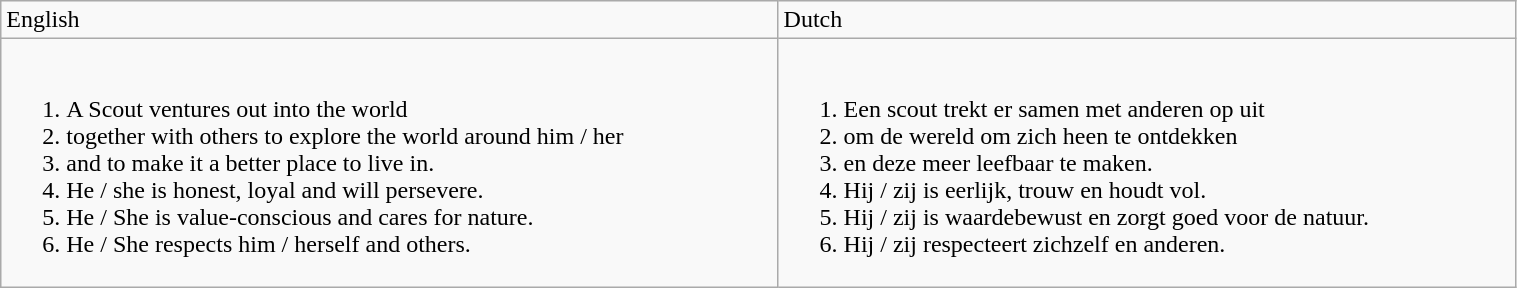<table class="wikitable" width="80%">
<tr>
<td>English</td>
<td>Dutch</td>
</tr>
<tr>
<td><br><ol><li>A Scout ventures out into the world</li><li>together with others to explore the world around him / her</li><li>and to make it a better place to live in.</li><li>He / she is honest, loyal and will persevere.</li><li>He / She is value-conscious and cares for nature.</li><li>He / She respects him / herself and others.</li></ol></td>
<td><br><ol><li>Een scout trekt er samen met anderen op uit</li><li>om de wereld om zich heen te ontdekken</li><li>en deze meer leefbaar te maken.</li><li>Hij / zij is eerlijk, trouw en houdt vol.</li><li>Hij / zij is waardebewust en zorgt goed voor de natuur.</li><li>Hij / zij respecteert zichzelf en anderen.</li></ol></td>
</tr>
</table>
